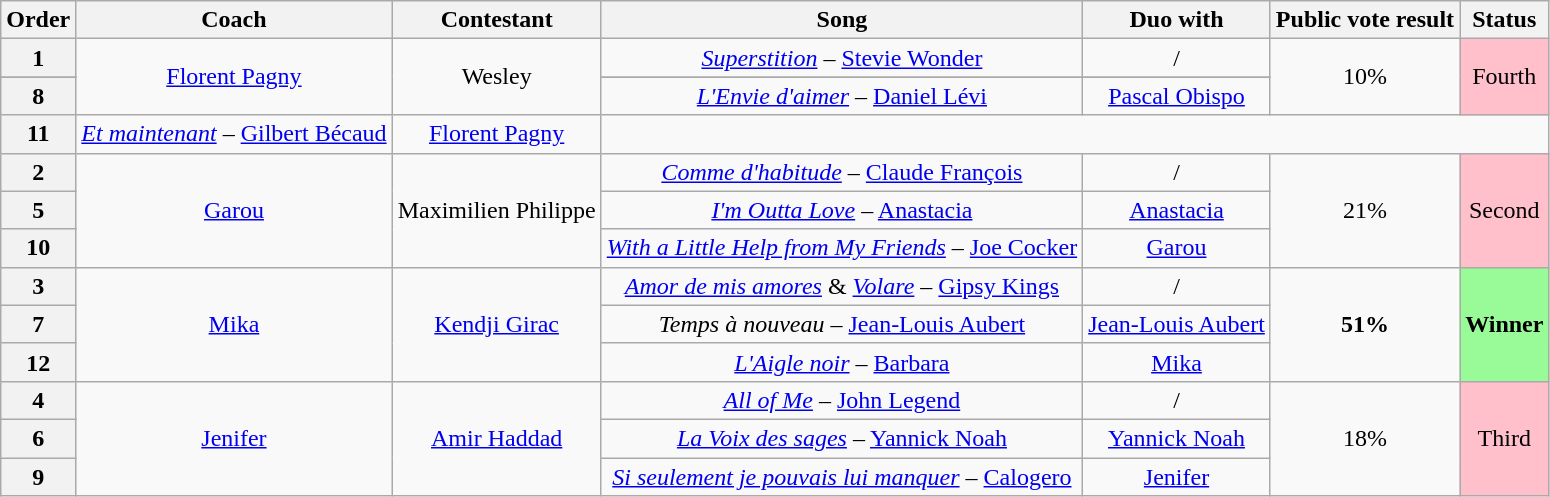<table class="wikitable sortable" style="text-align: center; width: auto;">
<tr>
<th>Order</th>
<th>Coach</th>
<th>Contestant</th>
<th>Song</th>
<th>Duo with</th>
<th>Public vote result</th>
<th>Status</th>
</tr>
<tr>
<th>1</th>
<td rowspan=3><a href='#'>Florent Pagny</a></td>
<td rowspan=3>Wesley</td>
<td><em><a href='#'>Superstition</a></em> – <a href='#'>Stevie Wonder</a></td>
<td>/</td>
<td rowspan=3>10%</td>
<td rowspan=3 style="background:pink">Fourth</td>
</tr>
<tr>
</tr>
<tr>
<th>8</th>
<td><em><a href='#'>L'Envie d'aimer</a></em> – <a href='#'>Daniel Lévi</a></td>
<td><a href='#'>Pascal Obispo</a></td>
</tr>
<tr>
<th>11</th>
<td><em><a href='#'>Et maintenant</a></em> – <a href='#'>Gilbert Bécaud</a></td>
<td><a href='#'>Florent Pagny</a></td>
</tr>
<tr>
<th>2</th>
<td rowspan=3><a href='#'>Garou</a></td>
<td rowspan=3>Maximilien Philippe</td>
<td><em><a href='#'>Comme d'habitude</a></em> – <a href='#'>Claude François</a></td>
<td>/</td>
<td rowspan=3>21%</td>
<td rowspan=3 style="background:pink">Second</td>
</tr>
<tr>
<th>5</th>
<td><em><a href='#'>I'm Outta Love</a></em> – <a href='#'>Anastacia</a></td>
<td><a href='#'>Anastacia</a></td>
</tr>
<tr>
<th>10</th>
<td><em><a href='#'>With a Little Help from My Friends</a></em> – <a href='#'>Joe Cocker</a></td>
<td><a href='#'>Garou</a></td>
</tr>
<tr>
<th>3</th>
<td rowspan=3><a href='#'>Mika</a></td>
<td rowspan=3><a href='#'>Kendji Girac</a></td>
<td><em><a href='#'>Amor de mis amores</a></em> & <em><a href='#'>Volare</a></em> – <a href='#'>Gipsy Kings</a></td>
<td>/</td>
<td rowspan=3><strong>51%</strong></td>
<td rowspan=3 style="background:palegreen"><strong>Winner</strong></td>
</tr>
<tr>
<th>7</th>
<td><em>Temps à nouveau</em> – <a href='#'>Jean-Louis Aubert</a></td>
<td><a href='#'>Jean-Louis Aubert</a></td>
</tr>
<tr>
<th>12</th>
<td><em><a href='#'>L'Aigle noir</a></em> – <a href='#'>Barbara</a></td>
<td><a href='#'>Mika</a></td>
</tr>
<tr>
<th>4</th>
<td rowspan=3><a href='#'>Jenifer</a></td>
<td rowspan=3><a href='#'>Amir Haddad</a></td>
<td><em><a href='#'>All of Me</a></em> – <a href='#'>John Legend</a></td>
<td>/</td>
<td rowspan=3>18%</td>
<td rowspan=3 style="background:pink">Third</td>
</tr>
<tr>
<th>6</th>
<td><em><a href='#'>La Voix des sages</a></em> – <a href='#'>Yannick Noah</a></td>
<td><a href='#'>Yannick Noah</a></td>
</tr>
<tr>
<th>9</th>
<td><em><a href='#'>Si seulement je pouvais lui manquer</a></em> – <a href='#'>Calogero</a></td>
<td><a href='#'>Jenifer</a></td>
</tr>
</table>
